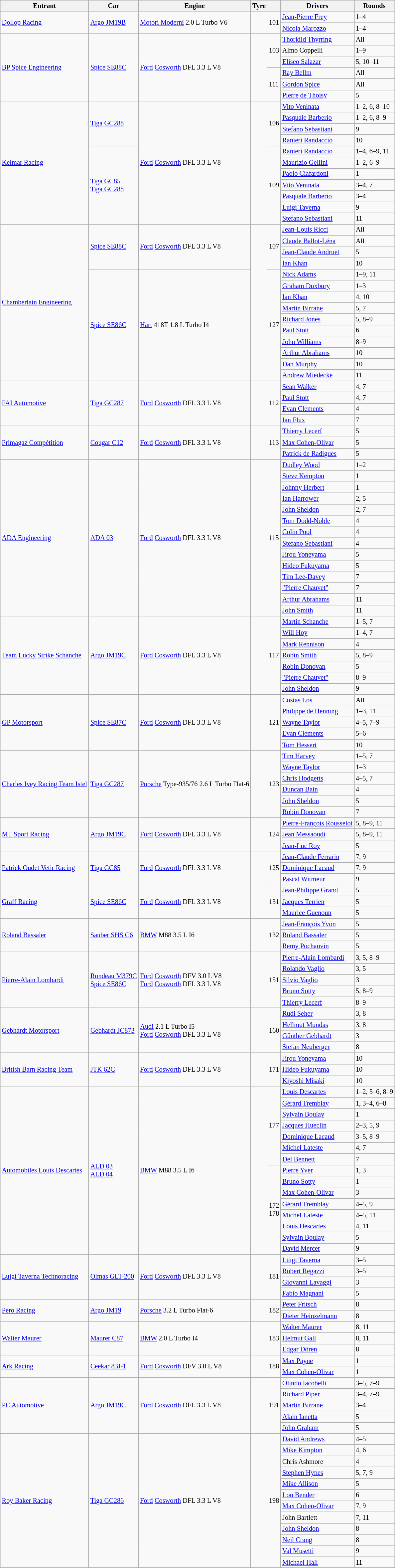<table class="wikitable" style="font-size: 85%">
<tr>
<th>Entrant</th>
<th>Car</th>
<th>Engine</th>
<th>Tyre</th>
<th></th>
<th>Drivers</th>
<th>Rounds</th>
</tr>
<tr>
<td rowspan=2> <a href='#'>Dollop Racing</a></td>
<td rowspan=2><a href='#'>Argo JM19B</a></td>
<td rowspan=2><a href='#'>Motori Moderni</a> 2.0 L Turbo V6</td>
<td rowspan=2></td>
<td rowspan=2>101</td>
<td> <a href='#'>Jean-Pierre Frey</a></td>
<td>1–4</td>
</tr>
<tr>
<td> <a href='#'>Nicola Marozzo</a></td>
<td>1–4</td>
</tr>
<tr>
<td rowspan=6> <a href='#'>BP Spice Engineering</a></td>
<td rowspan=6><a href='#'>Spice SE88C</a></td>
<td rowspan=6><a href='#'>Ford</a> <a href='#'>Cosworth</a> DFL 3.3 L V8</td>
<td rowspan=6><br></td>
<td rowspan=3>103</td>
<td> <a href='#'>Thorkild Thyrring</a></td>
<td>All</td>
</tr>
<tr>
<td> Almo Coppelli</td>
<td>1–9</td>
</tr>
<tr>
<td> <a href='#'>Eliseo Salazar</a></td>
<td>5, 10–11</td>
</tr>
<tr>
<td rowspan=3>111</td>
<td> <a href='#'>Ray Bellm</a></td>
<td>All</td>
</tr>
<tr>
<td> <a href='#'>Gordon Spice</a></td>
<td>All</td>
</tr>
<tr>
<td> <a href='#'>Pierre de Thoisy</a></td>
<td>5</td>
</tr>
<tr>
<td rowspan=11> <a href='#'>Kelmar Racing</a></td>
<td rowspan=4><a href='#'>Tiga GC288</a></td>
<td rowspan=11><a href='#'>Ford</a> <a href='#'>Cosworth</a> DFL 3.3 L V8</td>
<td rowspan=11><br></td>
<td rowspan=4>106</td>
<td> <a href='#'>Vito Veninata</a></td>
<td>1–2, 6, 8–10</td>
</tr>
<tr>
<td> <a href='#'>Pasquale Barberio</a></td>
<td>1–2, 6, 8–9</td>
</tr>
<tr>
<td> <a href='#'>Stefano Sebastiani</a></td>
<td>9</td>
</tr>
<tr>
<td> <a href='#'>Ranieri Randaccio</a></td>
<td>10</td>
</tr>
<tr>
<td rowspan=7><a href='#'>Tiga GC85</a><br><a href='#'>Tiga GC288</a></td>
<td rowspan=7>109</td>
<td> <a href='#'>Ranieri Randaccio</a></td>
<td>1–4, 6–9, 11</td>
</tr>
<tr>
<td> <a href='#'>Maurizio Gellini</a></td>
<td>1–2, 6–9</td>
</tr>
<tr>
<td> <a href='#'>Paolo Ciafardoni</a></td>
<td>1</td>
</tr>
<tr>
<td> <a href='#'>Vito Veninata</a></td>
<td>3–4, 7</td>
</tr>
<tr>
<td> <a href='#'>Pasquale Barberio</a></td>
<td>3–4</td>
</tr>
<tr>
<td> <a href='#'>Luigi Taverna</a></td>
<td>9</td>
</tr>
<tr>
<td> <a href='#'>Stefano Sebastiani</a></td>
<td>11</td>
</tr>
<tr>
<td rowspan=14> <a href='#'>Chamberlain Engineering</a></td>
<td rowspan=4><a href='#'>Spice SE88C</a></td>
<td rowspan=4><a href='#'>Ford</a> <a href='#'>Cosworth</a> DFL 3.3 L V8</td>
<td rowspan=14><br></td>
<td rowspan=4>107</td>
<td> <a href='#'>Jean-Louis Ricci</a></td>
<td>All</td>
</tr>
<tr>
<td> <a href='#'>Claude Ballot-Léna</a></td>
<td>All</td>
</tr>
<tr>
<td> <a href='#'>Jean-Claude Andruet</a></td>
<td>5</td>
</tr>
<tr>
<td> <a href='#'>Ian Khan</a></td>
<td>10</td>
</tr>
<tr>
<td rowspan=10><a href='#'>Spice SE86C</a></td>
<td rowspan=10><a href='#'>Hart</a> 418T 1.8 L Turbo I4</td>
<td rowspan=10>127</td>
<td> <a href='#'>Nick Adams</a></td>
<td>1–9, 11</td>
</tr>
<tr>
<td> <a href='#'>Graham Duxbury</a></td>
<td>1–3</td>
</tr>
<tr>
<td> <a href='#'>Ian Khan</a></td>
<td>4, 10</td>
</tr>
<tr>
<td> <a href='#'>Martin Birrane</a></td>
<td>5, 7</td>
</tr>
<tr>
<td> <a href='#'>Richard Jones</a></td>
<td>5, 8–9</td>
</tr>
<tr>
<td> <a href='#'>Paul Stott</a></td>
<td>6</td>
</tr>
<tr>
<td> <a href='#'>John Williams</a></td>
<td>8–9</td>
</tr>
<tr>
<td> <a href='#'>Arthur Abrahams</a></td>
<td>10</td>
</tr>
<tr>
<td> <a href='#'>Dan Murphy</a></td>
<td>10</td>
</tr>
<tr>
<td> <a href='#'>Andrew Miedecke</a></td>
<td>11</td>
</tr>
<tr>
<td rowspan=4> <a href='#'>FAI Automotive</a></td>
<td rowspan=4><a href='#'>Tiga GC287</a></td>
<td rowspan=4><a href='#'>Ford</a> <a href='#'>Cosworth</a> DFL 3.3 L V8</td>
<td rowspan=4><br></td>
<td rowspan=4>112</td>
<td> <a href='#'>Sean Walker</a></td>
<td>4, 7</td>
</tr>
<tr>
<td> <a href='#'>Paul Stott</a></td>
<td>4, 7</td>
</tr>
<tr>
<td> <a href='#'>Evan Clements</a></td>
<td>4</td>
</tr>
<tr>
<td> <a href='#'>Ian Flux</a></td>
<td>7</td>
</tr>
<tr>
<td rowspan=3> <a href='#'>Primagaz Compétition</a></td>
<td rowspan=3><a href='#'>Cougar C12</a></td>
<td rowspan=3><a href='#'>Ford</a> <a href='#'>Cosworth</a> DFL 3.3 L V8</td>
<td rowspan=3></td>
<td rowspan=3>113</td>
<td> <a href='#'>Thierry Lecerf</a></td>
<td>5</td>
</tr>
<tr>
<td> <a href='#'>Max Cohen-Olivar</a></td>
<td>5</td>
</tr>
<tr>
<td> <a href='#'>Patrick de Radigues</a></td>
<td>5</td>
</tr>
<tr>
<td rowspan=14> <a href='#'>ADA Engineering</a></td>
<td rowspan=14><a href='#'>ADA 03</a></td>
<td rowspan=14><a href='#'>Ford</a> <a href='#'>Cosworth</a> DFL 3.3 L V8</td>
<td rowspan=14></td>
<td rowspan=14>115</td>
<td> <a href='#'>Dudley Wood</a></td>
<td>1–2</td>
</tr>
<tr>
<td> <a href='#'>Steve Kempton</a></td>
<td>1</td>
</tr>
<tr>
<td> <a href='#'>Johnny Herbert</a></td>
<td>1</td>
</tr>
<tr>
<td> <a href='#'>Ian Harrower</a></td>
<td>2, 5</td>
</tr>
<tr>
<td> <a href='#'>John Sheldon</a></td>
<td>2, 7</td>
</tr>
<tr>
<td> <a href='#'>Tom Dodd-Noble</a></td>
<td>4</td>
</tr>
<tr>
<td> <a href='#'>Colin Pool</a></td>
<td>4</td>
</tr>
<tr>
<td> <a href='#'>Stefano Sebastiani</a></td>
<td>4</td>
</tr>
<tr>
<td> <a href='#'>Jirou Yoneyama</a></td>
<td>5</td>
</tr>
<tr>
<td> <a href='#'>Hideo Fukuyama</a></td>
<td>5</td>
</tr>
<tr>
<td> <a href='#'>Tim Lee-Davey</a></td>
<td>7</td>
</tr>
<tr>
<td> <a href='#'>"Pierre Chauvet"</a></td>
<td>7</td>
</tr>
<tr>
<td> <a href='#'>Arthur Abrahams</a></td>
<td>11</td>
</tr>
<tr>
<td> <a href='#'>John Smith</a></td>
<td>11</td>
</tr>
<tr>
<td rowspan=7> <a href='#'>Team Lucky Strike Schanche</a></td>
<td rowspan=7><a href='#'>Argo JM19C</a></td>
<td rowspan=7><a href='#'>Ford</a> <a href='#'>Cosworth</a> DFL 3.3 L V8</td>
<td rowspan=7></td>
<td rowspan=7>117</td>
<td> <a href='#'>Martin Schanche</a></td>
<td>1–5, 7</td>
</tr>
<tr>
<td> <a href='#'>Will Hoy</a></td>
<td>1–4, 7</td>
</tr>
<tr>
<td> <a href='#'>Mark Rennison</a></td>
<td>4</td>
</tr>
<tr>
<td> <a href='#'>Robin Smith</a></td>
<td>5, 8–9</td>
</tr>
<tr>
<td> <a href='#'>Robin Donovan</a></td>
<td>5</td>
</tr>
<tr>
<td> <a href='#'>"Pierre Chauvet"</a></td>
<td>8–9</td>
</tr>
<tr>
<td> <a href='#'>John Sheldon</a></td>
<td>9</td>
</tr>
<tr>
<td rowspan=5> <a href='#'>GP Motorsport</a></td>
<td rowspan=5><a href='#'>Spice SE87C</a></td>
<td rowspan=5><a href='#'>Ford</a> <a href='#'>Cosworth</a> DFL 3.3 L V8</td>
<td rowspan=5></td>
<td rowspan=5>121</td>
<td> <a href='#'>Costas Los</a></td>
<td>All</td>
</tr>
<tr>
<td> <a href='#'>Philippe de Henning</a></td>
<td>1–3, 11</td>
</tr>
<tr>
<td> <a href='#'>Wayne Taylor</a></td>
<td>4–5, 7–9</td>
</tr>
<tr>
<td> <a href='#'>Evan Clements</a></td>
<td>5–6</td>
</tr>
<tr>
<td> <a href='#'>Tom Hessert</a></td>
<td>10</td>
</tr>
<tr>
<td rowspan=6> <a href='#'>Charles Ivey Racing Team Istel</a></td>
<td rowspan=6><a href='#'>Tiga GC287</a></td>
<td rowspan=6><a href='#'>Porsche</a> Type-935/76 2.6 L Turbo Flat-6</td>
<td rowspan=6><br></td>
<td rowspan=6>123</td>
<td> <a href='#'>Tim Harvey</a></td>
<td>1–5, 7</td>
</tr>
<tr>
<td> <a href='#'>Wayne Taylor</a></td>
<td>1–3</td>
</tr>
<tr>
<td> <a href='#'>Chris Hodgetts</a></td>
<td>4–5, 7</td>
</tr>
<tr>
<td> <a href='#'>Duncan Bain</a></td>
<td>4</td>
</tr>
<tr>
<td> <a href='#'>John Sheldon</a></td>
<td>5</td>
</tr>
<tr>
<td> <a href='#'>Robin Donovan</a></td>
<td>7</td>
</tr>
<tr>
<td rowspan=3> <a href='#'>MT Sport Racing</a></td>
<td rowspan=3><a href='#'>Argo JM19C</a></td>
<td rowspan=3><a href='#'>Ford</a> <a href='#'>Cosworth</a> DFL 3.3 L V8</td>
<td rowspan=3></td>
<td rowspan=3>124</td>
<td> <a href='#'>Pierre-François Rousselot</a></td>
<td>5, 8–9, 11</td>
</tr>
<tr>
<td> <a href='#'>Jean Messaoudi</a></td>
<td>5, 8–9, 11</td>
</tr>
<tr>
<td> <a href='#'>Jean-Luc Roy</a></td>
<td>5</td>
</tr>
<tr>
<td rowspan=3> <a href='#'>Patrick Oudet Vetir Racing</a></td>
<td rowspan=3><a href='#'>Tiga GC85</a></td>
<td rowspan=3><a href='#'>Ford</a> <a href='#'>Cosworth</a> DFL 3.3 L V8</td>
<td rowspan=3></td>
<td rowspan=3>125</td>
<td> <a href='#'>Jean-Claude Ferrarin</a></td>
<td>7, 9</td>
</tr>
<tr>
<td> <a href='#'>Dominique Lacaud</a></td>
<td>7, 9</td>
</tr>
<tr>
<td> <a href='#'>Pascal Witmeur</a></td>
<td>9</td>
</tr>
<tr>
<td rowspan=3> <a href='#'>Graff Racing</a></td>
<td rowspan=3><a href='#'>Spice SE86C</a></td>
<td rowspan=3><a href='#'>Ford</a> <a href='#'>Cosworth</a> DFL 3.3 L V8</td>
<td rowspan=3></td>
<td rowspan=3>131</td>
<td> <a href='#'>Jean-Philippe Grand</a></td>
<td>5</td>
</tr>
<tr>
<td> <a href='#'>Jacques Terrien</a></td>
<td>5</td>
</tr>
<tr>
<td> <a href='#'>Maurice Guenoun</a></td>
<td>5</td>
</tr>
<tr>
<td rowspan=3> <a href='#'>Roland Bassaler</a></td>
<td rowspan=3><a href='#'>Sauber SHS C6</a></td>
<td rowspan=3><a href='#'>BMW</a> M88 3.5 L I6</td>
<td rowspan=3></td>
<td rowspan=3>132</td>
<td> <a href='#'>Jean-François Yvon</a></td>
<td>5</td>
</tr>
<tr>
<td> <a href='#'>Roland Bassaler</a></td>
<td>5</td>
</tr>
<tr>
<td> <a href='#'>Remy Pochauvin</a></td>
<td>5</td>
</tr>
<tr>
<td rowspan=5> <a href='#'>Pierre-Alain Lombardi</a></td>
<td rowspan=5><a href='#'>Rondeau M379C</a><br><a href='#'>Spice SE86C</a></td>
<td rowspan=5><a href='#'>Ford</a> <a href='#'>Cosworth</a> DFV 3.0 L V8<br><a href='#'>Ford</a> <a href='#'>Cosworth</a> DFL 3.3 L V8</td>
<td rowspan=5></td>
<td rowspan=5>151</td>
<td> <a href='#'>Pierre-Alain Lombardi</a></td>
<td>3, 5, 8–9</td>
</tr>
<tr>
<td> <a href='#'>Rolando Vaglio</a></td>
<td>3, 5</td>
</tr>
<tr>
<td> <a href='#'>Silvio Vaglio</a></td>
<td>3</td>
</tr>
<tr>
<td> <a href='#'>Bruno Sotty</a></td>
<td>5, 8–9</td>
</tr>
<tr>
<td> <a href='#'>Thierry Lecerf</a></td>
<td>8–9</td>
</tr>
<tr>
<td rowspan=4> <a href='#'>Gebhardt Motorsport</a></td>
<td rowspan=4><a href='#'>Gebhardt JC873</a></td>
<td rowspan=4><a href='#'>Audi</a> 2.1 L Turbo I5<br><a href='#'>Ford</a> <a href='#'>Cosworth</a> DFL 3.3 L V8</td>
<td rowspan=4></td>
<td rowspan=4>160</td>
<td> <a href='#'>Rudi Seher</a></td>
<td>3, 8</td>
</tr>
<tr>
<td> <a href='#'>Hellmut Mundas</a></td>
<td>3, 8</td>
</tr>
<tr>
<td> <a href='#'>Günther Gebhardt</a></td>
<td>3</td>
</tr>
<tr>
<td> <a href='#'>Stefan Neuberger</a></td>
<td>8</td>
</tr>
<tr>
<td rowspan=3> <a href='#'>British Barn Racing Team</a></td>
<td rowspan=3><a href='#'>JTK 62C</a></td>
<td rowspan=3><a href='#'>Ford</a> <a href='#'>Cosworth</a> DFL 3.3 L V8</td>
<td rowspan=3></td>
<td rowspan=3>171</td>
<td> <a href='#'>Jirou Yoneyama</a></td>
<td>10</td>
</tr>
<tr>
<td> <a href='#'>Hideo Fukuyama</a></td>
<td>10</td>
</tr>
<tr>
<td> <a href='#'>Kiyoshi Misaki</a></td>
<td>10</td>
</tr>
<tr>
<td rowspan=15> <a href='#'>Automobiles Louis Descartes</a></td>
<td rowspan=15><a href='#'>ALD 03</a><br><a href='#'>ALD 04</a></td>
<td rowspan=15><a href='#'>BMW</a> M88 3.5 L I6</td>
<td rowspan=15></td>
<td rowspan=7>177</td>
<td> <a href='#'>Louis Descartes</a></td>
<td>1–2, 5–6, 8–9</td>
</tr>
<tr>
<td> <a href='#'>Gérard Tremblay</a></td>
<td>1, 3–4, 6–8</td>
</tr>
<tr>
<td> <a href='#'>Sylvain Boulay</a></td>
<td>1</td>
</tr>
<tr>
<td> <a href='#'>Jacques Hueclin</a></td>
<td>2–3, 5, 9</td>
</tr>
<tr>
<td> <a href='#'>Dominique Lacaud</a></td>
<td>3–5, 8–9</td>
</tr>
<tr>
<td> <a href='#'>Michel Lateste</a></td>
<td>4, 7</td>
</tr>
<tr>
<td> <a href='#'>Del Bennett</a></td>
<td>7</td>
</tr>
<tr>
<td rowspan=8>172<br>178</td>
<td> <a href='#'>Pierre Yver</a></td>
<td>1, 3</td>
</tr>
<tr>
<td> <a href='#'>Bruno Sotty</a></td>
<td>1</td>
</tr>
<tr>
<td> <a href='#'>Max Cohen-Olivar</a></td>
<td>3</td>
</tr>
<tr>
<td> <a href='#'>Gérard Tremblay</a></td>
<td>4–5, 9</td>
</tr>
<tr>
<td> <a href='#'>Michel Lateste</a></td>
<td>4–5, 11</td>
</tr>
<tr>
<td> <a href='#'>Louis Descartes</a></td>
<td>4, 11</td>
</tr>
<tr>
<td> <a href='#'>Sylvain Boulay</a></td>
<td>5</td>
</tr>
<tr>
<td> <a href='#'>David Mercer</a></td>
<td>9</td>
</tr>
<tr>
<td rowspan=4> <a href='#'>Luigi Taverna Technoracing</a></td>
<td rowspan=4><a href='#'>Olmas GLT-200</a></td>
<td rowspan=4><a href='#'>Ford</a> <a href='#'>Cosworth</a> DFL 3.3 L V8</td>
<td rowspan=4></td>
<td rowspan=4>181</td>
<td> <a href='#'>Luigi Taverna</a></td>
<td>3–5</td>
</tr>
<tr>
<td> <a href='#'>Robert Regazzi</a></td>
<td>3–5</td>
</tr>
<tr>
<td> <a href='#'>Giovanni Lavaggi</a></td>
<td>3</td>
</tr>
<tr>
<td> <a href='#'>Fabio Magnani</a></td>
<td>5</td>
</tr>
<tr>
<td rowspan=2> <a href='#'>Pero Racing</a></td>
<td rowspan=2><a href='#'>Argo JM19</a></td>
<td rowspan=2><a href='#'>Porsche</a> 3.2 L Turbo Flat-6</td>
<td rowspan=2></td>
<td rowspan=2>182</td>
<td> <a href='#'>Peter Fritsch</a></td>
<td>8</td>
</tr>
<tr>
<td> <a href='#'>Dieter Heinzelmann</a></td>
<td>8</td>
</tr>
<tr>
<td rowspan=3> <a href='#'>Walter Maurer</a></td>
<td rowspan=3><a href='#'>Maurer C87</a></td>
<td rowspan=3><a href='#'>BMW</a> 2.0 L Turbo I4</td>
<td rowspan=3></td>
<td rowspan=3>183</td>
<td> <a href='#'>Walter Maurer</a></td>
<td>8, 11</td>
</tr>
<tr>
<td> <a href='#'>Helmut Gall</a></td>
<td>8, 11</td>
</tr>
<tr>
<td> <a href='#'>Edgar Dören</a></td>
<td>8</td>
</tr>
<tr>
<td rowspan=2> <a href='#'>Ark Racing</a></td>
<td rowspan=2><a href='#'>Ceekar 83J-1</a></td>
<td rowspan=2><a href='#'>Ford</a> <a href='#'>Cosworth</a> DFV 3.0 L V8</td>
<td rowspan=2></td>
<td rowspan=2>188</td>
<td> <a href='#'>Max Payne</a></td>
<td>1</td>
</tr>
<tr>
<td> <a href='#'>Max Cohen-Olivar</a></td>
<td>1</td>
</tr>
<tr>
<td rowspan=5> <a href='#'>PC Automotive</a></td>
<td rowspan=5><a href='#'>Argo JM19C</a></td>
<td rowspan=5><a href='#'>Ford</a> <a href='#'>Cosworth</a> DFL 3.3 L V8</td>
<td rowspan=5></td>
<td rowspan=5>191</td>
<td> <a href='#'>Olindo Iacobelli</a></td>
<td>3–5, 7–9</td>
</tr>
<tr>
<td> <a href='#'>Richard Piper</a></td>
<td>3–4, 7–9</td>
</tr>
<tr>
<td> <a href='#'>Martin Birrane</a></td>
<td>3–4</td>
</tr>
<tr>
<td> <a href='#'>Alain Ianetta</a></td>
<td>5</td>
</tr>
<tr>
<td> <a href='#'>John Graham</a></td>
<td>5</td>
</tr>
<tr>
<td rowspan=12> <a href='#'>Roy Baker Racing</a></td>
<td rowspan=12><a href='#'>Tiga GC286</a></td>
<td rowspan=12><a href='#'>Ford</a> <a href='#'>Cosworth</a> DFL 3.3 L V8</td>
<td rowspan=12><br></td>
<td rowspan=12>198</td>
<td> <a href='#'>David Andrews</a></td>
<td>4–5</td>
</tr>
<tr>
<td> <a href='#'>Mike Kimpton</a></td>
<td>4, 6</td>
</tr>
<tr>
<td> Chris Ashmore</td>
<td>4</td>
</tr>
<tr>
<td> <a href='#'>Stephen Hynes</a></td>
<td>5, 7, 9</td>
</tr>
<tr>
<td> <a href='#'>Mike Allison</a></td>
<td>5</td>
</tr>
<tr>
<td> <a href='#'>Lon Bender</a></td>
<td>6</td>
</tr>
<tr>
<td> <a href='#'>Max Cohen-Olivar</a></td>
<td>7, 9</td>
</tr>
<tr>
<td> John Bartlett</td>
<td>7, 11</td>
</tr>
<tr>
<td> <a href='#'>John Sheldon</a></td>
<td>8</td>
</tr>
<tr>
<td> <a href='#'>Neil Crang</a></td>
<td>8</td>
</tr>
<tr>
<td> <a href='#'>Val Musetti</a></td>
<td>9</td>
</tr>
<tr>
<td> <a href='#'>Michael Hall</a></td>
<td>11</td>
</tr>
<tr>
</tr>
</table>
